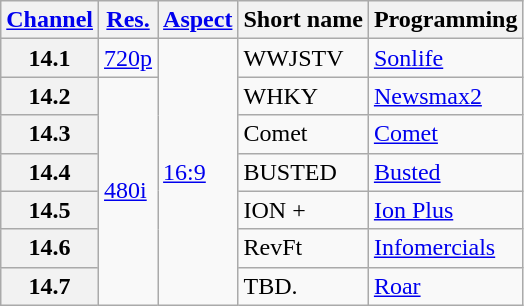<table class="wikitable">
<tr>
<th scope = "col"><a href='#'>Channel</a></th>
<th scope = "col"><a href='#'>Res.</a></th>
<th scope = "col"><a href='#'>Aspect</a></th>
<th scope = "col">Short name</th>
<th scope = "col">Programming</th>
</tr>
<tr>
<th scope = "row">14.1</th>
<td><a href='#'>720p</a></td>
<td rowspan=7><a href='#'>16:9</a></td>
<td>WWJSTV</td>
<td><a href='#'>Sonlife</a></td>
</tr>
<tr>
<th scope = "row">14.2</th>
<td rowspan=6><a href='#'>480i</a></td>
<td>WHKY</td>
<td><a href='#'>Newsmax2</a></td>
</tr>
<tr>
<th scope = "row">14.3</th>
<td>Comet</td>
<td><a href='#'>Comet</a></td>
</tr>
<tr>
<th scope = "row">14.4</th>
<td>BUSTED</td>
<td><a href='#'>Busted</a></td>
</tr>
<tr>
<th scope = "row">14.5</th>
<td>ION +</td>
<td><a href='#'>Ion Plus</a></td>
</tr>
<tr>
<th scope = "row">14.6</th>
<td>RevFt</td>
<td><a href='#'>Infomercials</a></td>
</tr>
<tr>
<th scope = "row">14.7</th>
<td>TBD.</td>
<td><a href='#'>Roar</a></td>
</tr>
</table>
